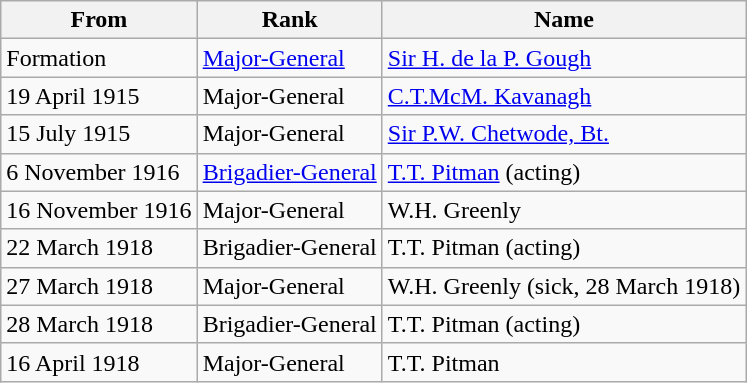<table class="wikitable">
<tr>
<th>From</th>
<th>Rank</th>
<th>Name</th>
</tr>
<tr>
<td>Formation</td>
<td><a href='#'>Major-General</a></td>
<td><a href='#'>Sir H. de la P. Gough</a></td>
</tr>
<tr>
<td>19 April 1915</td>
<td>Major-General</td>
<td><a href='#'>C.T.McM. Kavanagh</a></td>
</tr>
<tr>
<td>15 July 1915</td>
<td>Major-General</td>
<td><a href='#'>Sir P.W. Chetwode, Bt.</a></td>
</tr>
<tr>
<td>6 November 1916</td>
<td><a href='#'>Brigadier-General</a></td>
<td><a href='#'>T.T. Pitman</a> (acting)</td>
</tr>
<tr>
<td>16 November 1916</td>
<td>Major-General</td>
<td>W.H. Greenly</td>
</tr>
<tr>
<td>22 March 1918</td>
<td>Brigadier-General</td>
<td>T.T. Pitman (acting)</td>
</tr>
<tr>
<td>27 March 1918</td>
<td>Major-General</td>
<td>W.H. Greenly (sick, 28 March 1918)</td>
</tr>
<tr>
<td>28 March 1918</td>
<td>Brigadier-General</td>
<td>T.T. Pitman (acting)</td>
</tr>
<tr>
<td>16 April 1918</td>
<td>Major-General</td>
<td>T.T. Pitman</td>
</tr>
</table>
